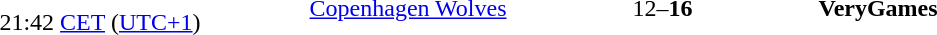<table>
<tr>
<td style="text-align:right" width="150px"><br>21:42 <a href='#'>CET</a> (<a href='#'>UTC+1</a>)</td>
<td style="text-align:right" width="200px"><a href='#'>Copenhagen Wolves</a></td>
<td style="text-align:center" width="200px">12–<strong>16</strong><br></td>
<td style="text-align:left"><strong>VeryGames</strong></td>
</tr>
</table>
